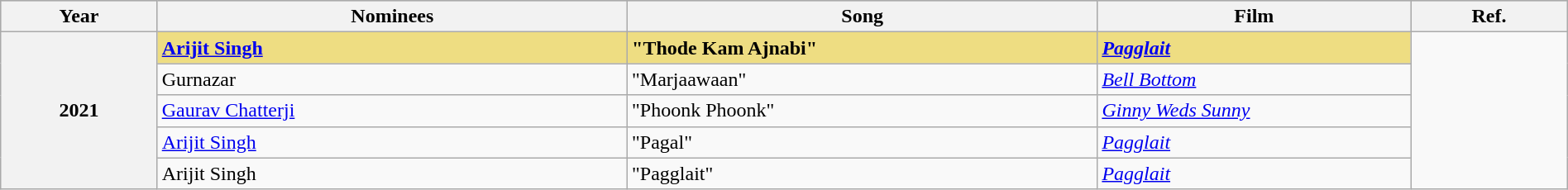<table class="wikitable" style="width:100%">
<tr bgcolor="#bebebe">
<th style="width:10%">Year</th>
<th style="width:30%">Nominees</th>
<th style="width:30%">Song</th>
<th style="width:20%">Film</th>
<th style="width:10%">Ref.</th>
</tr>
<tr>
<th scope="row" rowspan="5" style="text-align:center"><strong>2021<br></strong></th>
<td style="background:#EEDD82"><strong><a href='#'>Arijit Singh</a></strong></td>
<td style="background:#EEDD82"><strong>"Thode Kam Ajnabi"</strong></td>
<td style="background:#EEDD82"><strong><em><a href='#'>Pagglait</a></em></strong></td>
<td rowspan="5" style="text-align:center"></td>
</tr>
<tr>
<td>Gurnazar</td>
<td>"Marjaawaan"</td>
<td><em><a href='#'>Bell Bottom</a></em></td>
</tr>
<tr>
<td><a href='#'>Gaurav Chatterji</a></td>
<td>"Phoonk Phoonk"</td>
<td><em><a href='#'>Ginny Weds Sunny</a></em></td>
</tr>
<tr>
<td><a href='#'>Arijit Singh</a></td>
<td>"Pagal"</td>
<td><em><a href='#'>Pagglait</a></em></td>
</tr>
<tr>
<td>Arijit Singh</td>
<td>"Pagglait"</td>
<td><em><a href='#'>Pagglait</a></em></td>
</tr>
</table>
